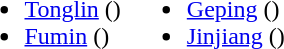<table>
<tr>
<td valign="top"><br><ul><li><a href='#'>Tonglin</a> ()</li><li><a href='#'>Fumin</a> ()</li></ul></td>
<td valign="top"><br><ul><li><a href='#'>Geping</a> ()</li><li><a href='#'>Jinjiang</a> ()</li></ul></td>
</tr>
</table>
